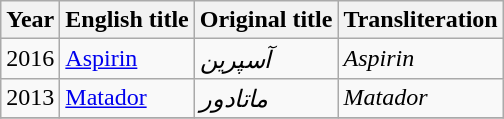<table class="wikitable" align=center>
<tr>
<th>Year</th>
<th>English title</th>
<th>Original title</th>
<th>Transliteration</th>
</tr>
<tr>
<td>2016</td>
<td><a href='#'>Aspirin</a></td>
<td><em>آسپرین</em></td>
<td><em>Aspirin</em></td>
</tr>
<tr>
<td>2013</td>
<td><a href='#'>Matador</a></td>
<td><em>ماتادور</em></td>
<td><em>Matador</em></td>
</tr>
<tr>
</tr>
</table>
